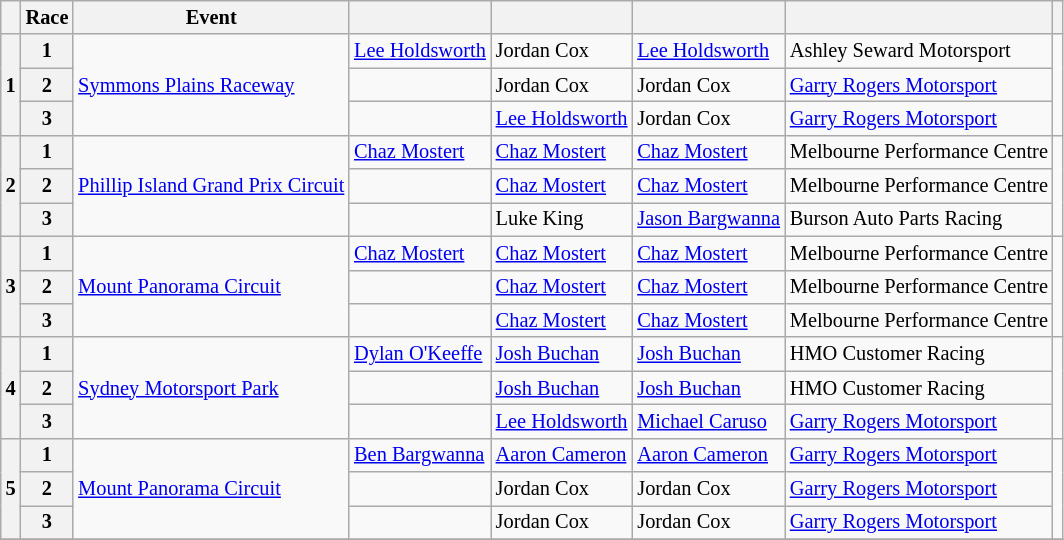<table class="wikitable" style="font-size:85%;">
<tr>
<th></th>
<th>Race</th>
<th>Event</th>
<th></th>
<th></th>
<th></th>
<th></th>
<th></th>
</tr>
<tr>
<th rowspan=3>1</th>
<th>1</th>
<td rowspan=3> <a href='#'>Symmons Plains Raceway</a></td>
<td> <a href='#'>Lee Holdsworth</a></td>
<td> Jordan Cox</td>
<td> <a href='#'>Lee Holdsworth</a></td>
<td>Ashley Seward Motorsport</td>
<td align=center rowspan=3></td>
</tr>
<tr>
<th>2</th>
<td></td>
<td> Jordan Cox</td>
<td> Jordan Cox</td>
<td><a href='#'>Garry Rogers Motorsport</a></td>
</tr>
<tr>
<th>3</th>
<td></td>
<td> <a href='#'>Lee Holdsworth</a></td>
<td> Jordan Cox</td>
<td><a href='#'>Garry Rogers Motorsport</a></td>
</tr>
<tr>
<th rowspan=3>2</th>
<th>1</th>
<td rowspan=3> <a href='#'>Phillip Island Grand Prix Circuit</a></td>
<td> <a href='#'>Chaz Mostert</a></td>
<td> <a href='#'>Chaz Mostert</a></td>
<td> <a href='#'>Chaz Mostert</a></td>
<td>Melbourne Performance Centre</td>
<td align=center rowspan=3></td>
</tr>
<tr>
<th>2</th>
<td></td>
<td> <a href='#'>Chaz Mostert</a></td>
<td> <a href='#'>Chaz Mostert</a></td>
<td>Melbourne Performance Centre</td>
</tr>
<tr>
<th>3</th>
<td></td>
<td> Luke King</td>
<td> <a href='#'>Jason Bargwanna</a></td>
<td>Burson Auto Parts Racing</td>
</tr>
<tr>
<th rowspan=3>3</th>
<th>1</th>
<td rowspan=3> <a href='#'>Mount Panorama Circuit</a></td>
<td> <a href='#'>Chaz Mostert</a></td>
<td> <a href='#'>Chaz Mostert</a></td>
<td> <a href='#'>Chaz Mostert</a></td>
<td>Melbourne Performance Centre</td>
<td align=center rowspan=3></td>
</tr>
<tr>
<th>2</th>
<td></td>
<td> <a href='#'>Chaz Mostert</a></td>
<td> <a href='#'>Chaz Mostert</a></td>
<td>Melbourne Performance Centre</td>
</tr>
<tr>
<th>3</th>
<td></td>
<td> <a href='#'>Chaz Mostert</a></td>
<td> <a href='#'>Chaz Mostert</a></td>
<td>Melbourne Performance Centre</td>
</tr>
<tr>
<th rowspan=3>4</th>
<th>1</th>
<td rowspan=3> <a href='#'>Sydney Motorsport Park</a></td>
<td> <a href='#'>Dylan O'Keeffe</a></td>
<td> <a href='#'>Josh Buchan</a></td>
<td> <a href='#'>Josh Buchan</a></td>
<td>HMO Customer Racing</td>
<td align=center rowspan=3></td>
</tr>
<tr>
<th>2</th>
<td></td>
<td> <a href='#'>Josh Buchan</a></td>
<td> <a href='#'>Josh Buchan</a></td>
<td>HMO Customer Racing</td>
</tr>
<tr>
<th>3</th>
<td></td>
<td> <a href='#'>Lee Holdsworth</a></td>
<td> <a href='#'>Michael Caruso</a></td>
<td><a href='#'>Garry Rogers Motorsport</a></td>
</tr>
<tr>
<th rowspan="3">5</th>
<th>1</th>
<td rowspan="3"> <a href='#'>Mount Panorama Circuit</a></td>
<td> <a href='#'>Ben Bargwanna</a></td>
<td> <a href='#'>Aaron Cameron</a></td>
<td> <a href='#'>Aaron Cameron</a></td>
<td><a href='#'>Garry Rogers Motorsport</a></td>
<td rowspan="3" align="center"></td>
</tr>
<tr>
<th>2</th>
<td></td>
<td> Jordan Cox</td>
<td> Jordan Cox</td>
<td><a href='#'>Garry Rogers Motorsport</a></td>
</tr>
<tr>
<th>3</th>
<td></td>
<td> Jordan Cox</td>
<td> Jordan Cox</td>
<td><a href='#'>Garry Rogers Motorsport</a></td>
</tr>
<tr>
</tr>
</table>
